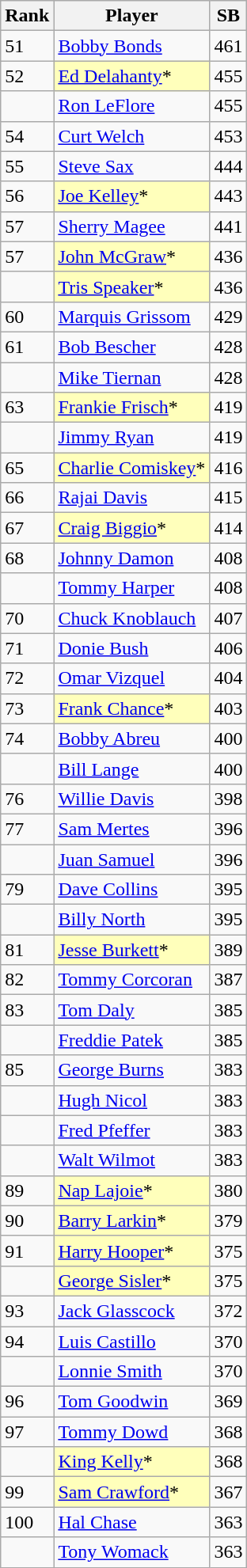<table class="wikitable" style="float:left;">
<tr style="white-space: nowrap;">
<th>Rank</th>
<th>Player</th>
<th>SB</th>
</tr>
<tr>
<td>51</td>
<td><a href='#'>Bobby Bonds</a></td>
<td>461</td>
</tr>
<tr>
<td>52</td>
<td style="background:#ffffbb;"><a href='#'>Ed Delahanty</a>*</td>
<td>455</td>
</tr>
<tr>
<td></td>
<td><a href='#'>Ron LeFlore</a></td>
<td>455</td>
</tr>
<tr>
<td>54</td>
<td><a href='#'>Curt Welch</a></td>
<td>453</td>
</tr>
<tr>
<td>55</td>
<td><a href='#'>Steve Sax</a></td>
<td>444</td>
</tr>
<tr>
<td>56</td>
<td style="background:#ffffbb;"><a href='#'>Joe Kelley</a>*</td>
<td>443</td>
</tr>
<tr>
<td>57</td>
<td><a href='#'>Sherry Magee</a></td>
<td>441</td>
</tr>
<tr>
<td>57</td>
<td style="background:#ffffbb;"><a href='#'>John McGraw</a>*</td>
<td>436</td>
</tr>
<tr>
<td></td>
<td style="background:#ffffbb;"><a href='#'>Tris Speaker</a>*</td>
<td>436</td>
</tr>
<tr>
<td>60</td>
<td><a href='#'>Marquis Grissom</a></td>
<td>429</td>
</tr>
<tr>
<td>61</td>
<td><a href='#'>Bob Bescher</a></td>
<td>428</td>
</tr>
<tr>
<td></td>
<td><a href='#'>Mike Tiernan</a></td>
<td>428</td>
</tr>
<tr>
<td>63</td>
<td style="background:#ffffbb;"><a href='#'>Frankie Frisch</a>*</td>
<td>419</td>
</tr>
<tr>
<td></td>
<td><a href='#'>Jimmy Ryan</a></td>
<td>419</td>
</tr>
<tr>
<td>65</td>
<td style="background:#ffffbb;"><a href='#'>Charlie Comiskey</a>*</td>
<td>416</td>
</tr>
<tr>
<td>66</td>
<td><a href='#'>Rajai Davis</a></td>
<td>415</td>
</tr>
<tr>
<td>67</td>
<td style="background:#ffffbb;"><a href='#'>Craig Biggio</a>*</td>
<td>414</td>
</tr>
<tr>
<td>68</td>
<td><a href='#'>Johnny Damon</a></td>
<td>408</td>
</tr>
<tr>
<td></td>
<td><a href='#'>Tommy Harper</a></td>
<td>408</td>
</tr>
<tr>
<td>70</td>
<td><a href='#'>Chuck Knoblauch</a></td>
<td>407</td>
</tr>
<tr>
<td>71</td>
<td><a href='#'>Donie Bush</a></td>
<td>406</td>
</tr>
<tr>
<td>72</td>
<td><a href='#'>Omar Vizquel</a></td>
<td>404</td>
</tr>
<tr>
<td>73</td>
<td style="background:#ffffbb;"><a href='#'>Frank Chance</a>*</td>
<td>403</td>
</tr>
<tr>
<td>74</td>
<td><a href='#'>Bobby Abreu</a></td>
<td>400</td>
</tr>
<tr>
<td></td>
<td><a href='#'>Bill Lange</a></td>
<td>400</td>
</tr>
<tr>
<td>76</td>
<td><a href='#'>Willie Davis</a></td>
<td>398</td>
</tr>
<tr>
<td>77</td>
<td><a href='#'>Sam Mertes</a></td>
<td>396</td>
</tr>
<tr>
<td></td>
<td><a href='#'>Juan Samuel</a></td>
<td>396</td>
</tr>
<tr>
<td>79</td>
<td><a href='#'>Dave Collins</a></td>
<td>395</td>
</tr>
<tr>
<td></td>
<td><a href='#'>Billy North</a></td>
<td>395</td>
</tr>
<tr>
<td>81</td>
<td style="background:#ffffbb;"><a href='#'>Jesse Burkett</a>*</td>
<td>389</td>
</tr>
<tr>
<td>82</td>
<td><a href='#'>Tommy Corcoran</a></td>
<td>387</td>
</tr>
<tr>
<td>83</td>
<td><a href='#'>Tom Daly</a></td>
<td>385</td>
</tr>
<tr>
<td></td>
<td><a href='#'>Freddie Patek</a></td>
<td>385</td>
</tr>
<tr>
<td>85</td>
<td><a href='#'>George Burns</a></td>
<td>383</td>
</tr>
<tr>
<td></td>
<td><a href='#'>Hugh Nicol</a></td>
<td>383</td>
</tr>
<tr>
<td></td>
<td><a href='#'>Fred Pfeffer</a></td>
<td>383</td>
</tr>
<tr>
<td></td>
<td><a href='#'>Walt Wilmot</a></td>
<td>383</td>
</tr>
<tr>
<td>89</td>
<td style="background:#ffffbb;"><a href='#'>Nap Lajoie</a>*</td>
<td>380</td>
</tr>
<tr>
<td>90</td>
<td style="background:#ffffbb;"><a href='#'>Barry Larkin</a>*</td>
<td>379</td>
</tr>
<tr>
<td>91</td>
<td style="background:#ffffbb;"><a href='#'>Harry Hooper</a>*</td>
<td>375</td>
</tr>
<tr>
<td></td>
<td style="background:#ffffbb;"><a href='#'>George Sisler</a>*</td>
<td>375</td>
</tr>
<tr>
<td>93</td>
<td><a href='#'>Jack Glasscock</a></td>
<td>372</td>
</tr>
<tr>
<td>94</td>
<td><a href='#'>Luis Castillo</a></td>
<td>370</td>
</tr>
<tr>
<td></td>
<td><a href='#'>Lonnie Smith</a></td>
<td>370</td>
</tr>
<tr>
<td>96</td>
<td><a href='#'>Tom Goodwin</a></td>
<td>369</td>
</tr>
<tr>
<td>97</td>
<td><a href='#'>Tommy Dowd</a></td>
<td>368</td>
</tr>
<tr>
<td></td>
<td style="background:#ffffbb;"><a href='#'>King Kelly</a>*</td>
<td>368</td>
</tr>
<tr>
<td>99</td>
<td style="background:#ffffbb;"><a href='#'>Sam Crawford</a>*</td>
<td>367</td>
</tr>
<tr>
<td>100</td>
<td><a href='#'>Hal Chase</a></td>
<td>363</td>
</tr>
<tr>
<td></td>
<td><a href='#'>Tony Womack</a></td>
<td>363</td>
</tr>
</table>
